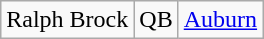<table class="wikitable sortable">
<tr>
<td>Ralph Brock</td>
<td>QB</td>
<td><a href='#'>Auburn</a></td>
</tr>
</table>
